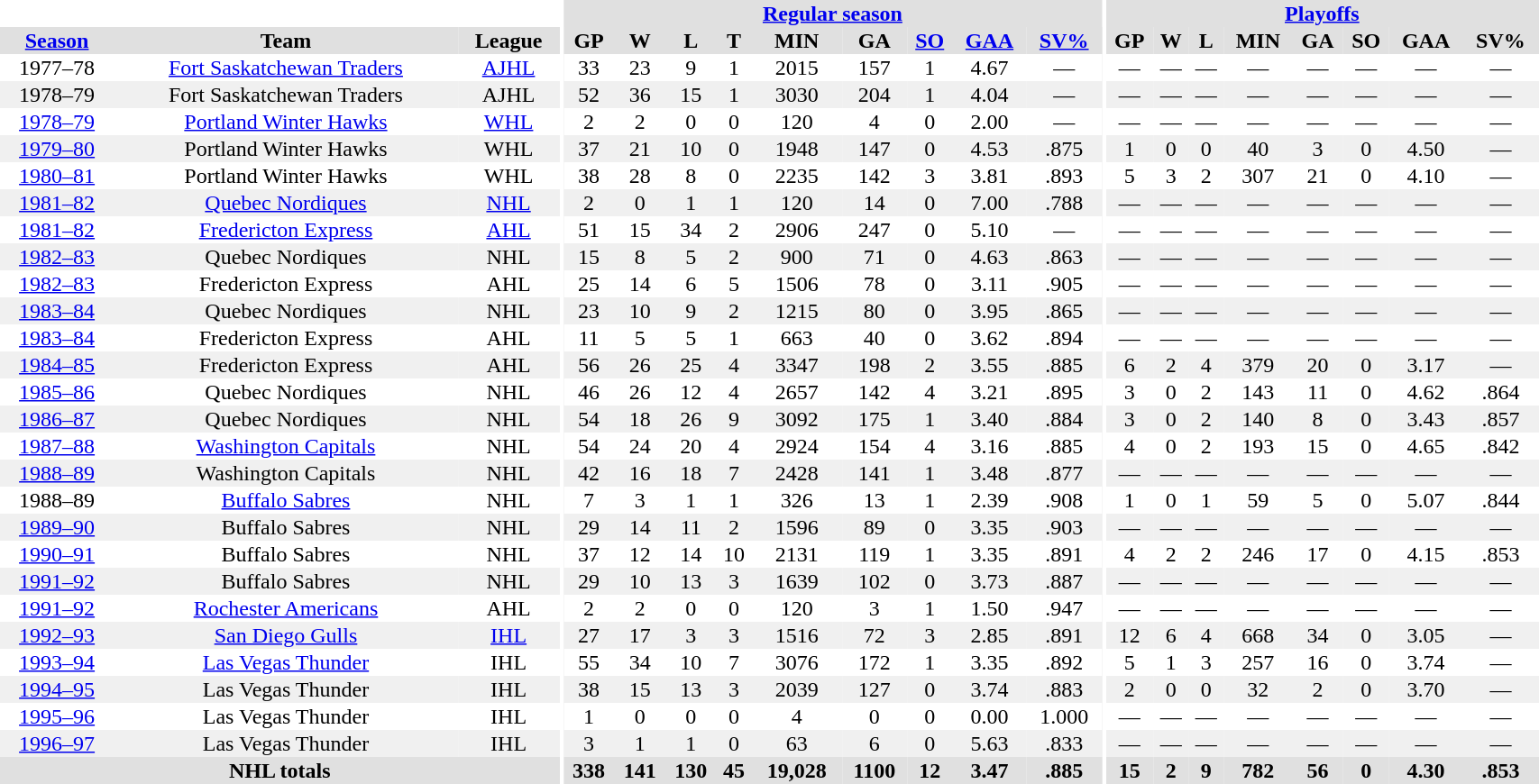<table border="0" cellpadding="1" cellspacing="0" style="width:90%; text-align:center;">
<tr bgcolor="#e0e0e0">
<th colspan="3" bgcolor="#ffffff"></th>
<th rowspan="99" bgcolor="#ffffff"></th>
<th colspan="9" bgcolor="#e0e0e0"><a href='#'>Regular season</a></th>
<th rowspan="99" bgcolor="#ffffff"></th>
<th colspan="8" bgcolor="#e0e0e0"><a href='#'>Playoffs</a></th>
</tr>
<tr bgcolor="#e0e0e0">
<th><a href='#'>Season</a></th>
<th>Team</th>
<th>League</th>
<th>GP</th>
<th>W</th>
<th>L</th>
<th>T</th>
<th>MIN</th>
<th>GA</th>
<th><a href='#'>SO</a></th>
<th><a href='#'>GAA</a></th>
<th><a href='#'>SV%</a></th>
<th>GP</th>
<th>W</th>
<th>L</th>
<th>MIN</th>
<th>GA</th>
<th>SO</th>
<th>GAA</th>
<th>SV%</th>
</tr>
<tr>
<td>1977–78</td>
<td><a href='#'>Fort Saskatchewan Traders</a></td>
<td><a href='#'>AJHL</a></td>
<td>33</td>
<td>23</td>
<td>9</td>
<td>1</td>
<td>2015</td>
<td>157</td>
<td>1</td>
<td>4.67</td>
<td>—</td>
<td>—</td>
<td>—</td>
<td>—</td>
<td>—</td>
<td>—</td>
<td>—</td>
<td>—</td>
<td>—</td>
</tr>
<tr bgcolor="#f0f0f0">
<td>1978–79</td>
<td>Fort Saskatchewan Traders</td>
<td>AJHL</td>
<td>52</td>
<td>36</td>
<td>15</td>
<td>1</td>
<td>3030</td>
<td>204</td>
<td>1</td>
<td>4.04</td>
<td>—</td>
<td>—</td>
<td>—</td>
<td>—</td>
<td>—</td>
<td>—</td>
<td>—</td>
<td>—</td>
<td>—</td>
</tr>
<tr>
<td><a href='#'>1978–79</a></td>
<td><a href='#'>Portland Winter Hawks</a></td>
<td><a href='#'>WHL</a></td>
<td>2</td>
<td>2</td>
<td>0</td>
<td>0</td>
<td>120</td>
<td>4</td>
<td>0</td>
<td>2.00</td>
<td>—</td>
<td>—</td>
<td>—</td>
<td>—</td>
<td>—</td>
<td>—</td>
<td>—</td>
<td>—</td>
<td>—</td>
</tr>
<tr bgcolor="#f0f0f0">
<td><a href='#'>1979–80</a></td>
<td>Portland Winter Hawks</td>
<td>WHL</td>
<td>37</td>
<td>21</td>
<td>10</td>
<td>0</td>
<td>1948</td>
<td>147</td>
<td>0</td>
<td>4.53</td>
<td>.875</td>
<td>1</td>
<td>0</td>
<td>0</td>
<td>40</td>
<td>3</td>
<td>0</td>
<td>4.50</td>
<td>—</td>
</tr>
<tr>
<td><a href='#'>1980–81</a></td>
<td>Portland Winter Hawks</td>
<td>WHL</td>
<td>38</td>
<td>28</td>
<td>8</td>
<td>0</td>
<td>2235</td>
<td>142</td>
<td>3</td>
<td>3.81</td>
<td>.893</td>
<td>5</td>
<td>3</td>
<td>2</td>
<td>307</td>
<td>21</td>
<td>0</td>
<td>4.10</td>
<td>—</td>
</tr>
<tr bgcolor="#f0f0f0">
<td><a href='#'>1981–82</a></td>
<td><a href='#'>Quebec Nordiques</a></td>
<td><a href='#'>NHL</a></td>
<td>2</td>
<td>0</td>
<td>1</td>
<td>1</td>
<td>120</td>
<td>14</td>
<td>0</td>
<td>7.00</td>
<td>.788</td>
<td>—</td>
<td>—</td>
<td>—</td>
<td>—</td>
<td>—</td>
<td>—</td>
<td>—</td>
<td>—</td>
</tr>
<tr>
<td><a href='#'>1981–82</a></td>
<td><a href='#'>Fredericton Express</a></td>
<td><a href='#'>AHL</a></td>
<td>51</td>
<td>15</td>
<td>34</td>
<td>2</td>
<td>2906</td>
<td>247</td>
<td>0</td>
<td>5.10</td>
<td>—</td>
<td>—</td>
<td>—</td>
<td>—</td>
<td>—</td>
<td>—</td>
<td>—</td>
<td>—</td>
<td>—</td>
</tr>
<tr bgcolor="#f0f0f0">
<td><a href='#'>1982–83</a></td>
<td>Quebec Nordiques</td>
<td>NHL</td>
<td>15</td>
<td>8</td>
<td>5</td>
<td>2</td>
<td>900</td>
<td>71</td>
<td>0</td>
<td>4.63</td>
<td>.863</td>
<td>—</td>
<td>—</td>
<td>—</td>
<td>—</td>
<td>—</td>
<td>—</td>
<td>—</td>
<td>—</td>
</tr>
<tr>
<td><a href='#'>1982–83</a></td>
<td>Fredericton Express</td>
<td>AHL</td>
<td>25</td>
<td>14</td>
<td>6</td>
<td>5</td>
<td>1506</td>
<td>78</td>
<td>0</td>
<td>3.11</td>
<td>.905</td>
<td>—</td>
<td>—</td>
<td>—</td>
<td>—</td>
<td>—</td>
<td>—</td>
<td>—</td>
<td>—</td>
</tr>
<tr bgcolor="#f0f0f0">
<td><a href='#'>1983–84</a></td>
<td>Quebec Nordiques</td>
<td>NHL</td>
<td>23</td>
<td>10</td>
<td>9</td>
<td>2</td>
<td>1215</td>
<td>80</td>
<td>0</td>
<td>3.95</td>
<td>.865</td>
<td>—</td>
<td>—</td>
<td>—</td>
<td>—</td>
<td>—</td>
<td>—</td>
<td>—</td>
<td>—</td>
</tr>
<tr>
<td><a href='#'>1983–84</a></td>
<td>Fredericton Express</td>
<td>AHL</td>
<td>11</td>
<td>5</td>
<td>5</td>
<td>1</td>
<td>663</td>
<td>40</td>
<td>0</td>
<td>3.62</td>
<td>.894</td>
<td>—</td>
<td>—</td>
<td>—</td>
<td>—</td>
<td>—</td>
<td>—</td>
<td>—</td>
<td>—</td>
</tr>
<tr bgcolor="#f0f0f0">
<td><a href='#'>1984–85</a></td>
<td>Fredericton Express</td>
<td>AHL</td>
<td>56</td>
<td>26</td>
<td>25</td>
<td>4</td>
<td>3347</td>
<td>198</td>
<td>2</td>
<td>3.55</td>
<td>.885</td>
<td>6</td>
<td>2</td>
<td>4</td>
<td>379</td>
<td>20</td>
<td>0</td>
<td>3.17</td>
<td>—</td>
</tr>
<tr>
<td><a href='#'>1985–86</a></td>
<td>Quebec Nordiques</td>
<td>NHL</td>
<td>46</td>
<td>26</td>
<td>12</td>
<td>4</td>
<td>2657</td>
<td>142</td>
<td>4</td>
<td>3.21</td>
<td>.895</td>
<td>3</td>
<td>0</td>
<td>2</td>
<td>143</td>
<td>11</td>
<td>0</td>
<td>4.62</td>
<td>.864</td>
</tr>
<tr bgcolor="#f0f0f0">
<td><a href='#'>1986–87</a></td>
<td>Quebec Nordiques</td>
<td>NHL</td>
<td>54</td>
<td>18</td>
<td>26</td>
<td>9</td>
<td>3092</td>
<td>175</td>
<td>1</td>
<td>3.40</td>
<td>.884</td>
<td>3</td>
<td>0</td>
<td>2</td>
<td>140</td>
<td>8</td>
<td>0</td>
<td>3.43</td>
<td>.857</td>
</tr>
<tr>
<td><a href='#'>1987–88</a></td>
<td><a href='#'>Washington Capitals</a></td>
<td>NHL</td>
<td>54</td>
<td>24</td>
<td>20</td>
<td>4</td>
<td>2924</td>
<td>154</td>
<td>4</td>
<td>3.16</td>
<td>.885</td>
<td>4</td>
<td>0</td>
<td>2</td>
<td>193</td>
<td>15</td>
<td>0</td>
<td>4.65</td>
<td>.842</td>
</tr>
<tr bgcolor="#f0f0f0">
<td><a href='#'>1988–89</a></td>
<td>Washington Capitals</td>
<td>NHL</td>
<td>42</td>
<td>16</td>
<td>18</td>
<td>7</td>
<td>2428</td>
<td>141</td>
<td>1</td>
<td>3.48</td>
<td>.877</td>
<td>—</td>
<td>—</td>
<td>—</td>
<td>—</td>
<td>—</td>
<td>—</td>
<td>—</td>
<td>—</td>
</tr>
<tr>
<td>1988–89</td>
<td><a href='#'>Buffalo Sabres</a></td>
<td>NHL</td>
<td>7</td>
<td>3</td>
<td>1</td>
<td>1</td>
<td>326</td>
<td>13</td>
<td>1</td>
<td>2.39</td>
<td>.908</td>
<td>1</td>
<td>0</td>
<td>1</td>
<td>59</td>
<td>5</td>
<td>0</td>
<td>5.07</td>
<td>.844</td>
</tr>
<tr bgcolor="#f0f0f0">
<td><a href='#'>1989–90</a></td>
<td>Buffalo Sabres</td>
<td>NHL</td>
<td>29</td>
<td>14</td>
<td>11</td>
<td>2</td>
<td>1596</td>
<td>89</td>
<td>0</td>
<td>3.35</td>
<td>.903</td>
<td>—</td>
<td>—</td>
<td>—</td>
<td>—</td>
<td>—</td>
<td>—</td>
<td>—</td>
<td>—</td>
</tr>
<tr>
<td><a href='#'>1990–91</a></td>
<td>Buffalo Sabres</td>
<td>NHL</td>
<td>37</td>
<td>12</td>
<td>14</td>
<td>10</td>
<td>2131</td>
<td>119</td>
<td>1</td>
<td>3.35</td>
<td>.891</td>
<td>4</td>
<td>2</td>
<td>2</td>
<td>246</td>
<td>17</td>
<td>0</td>
<td>4.15</td>
<td>.853</td>
</tr>
<tr bgcolor="#f0f0f0">
<td><a href='#'>1991–92</a></td>
<td>Buffalo Sabres</td>
<td>NHL</td>
<td>29</td>
<td>10</td>
<td>13</td>
<td>3</td>
<td>1639</td>
<td>102</td>
<td>0</td>
<td>3.73</td>
<td>.887</td>
<td>—</td>
<td>—</td>
<td>—</td>
<td>—</td>
<td>—</td>
<td>—</td>
<td>—</td>
<td>—</td>
</tr>
<tr>
<td><a href='#'>1991–92</a></td>
<td><a href='#'>Rochester Americans</a></td>
<td>AHL</td>
<td>2</td>
<td>2</td>
<td>0</td>
<td>0</td>
<td>120</td>
<td>3</td>
<td>1</td>
<td>1.50</td>
<td>.947</td>
<td>—</td>
<td>—</td>
<td>—</td>
<td>—</td>
<td>—</td>
<td>—</td>
<td>—</td>
<td>—</td>
</tr>
<tr bgcolor="#f0f0f0">
<td><a href='#'>1992–93</a></td>
<td><a href='#'>San Diego Gulls</a></td>
<td><a href='#'>IHL</a></td>
<td>27</td>
<td>17</td>
<td>3</td>
<td>3</td>
<td>1516</td>
<td>72</td>
<td>3</td>
<td>2.85</td>
<td>.891</td>
<td>12</td>
<td>6</td>
<td>4</td>
<td>668</td>
<td>34</td>
<td>0</td>
<td>3.05</td>
<td>—</td>
</tr>
<tr>
<td><a href='#'>1993–94</a></td>
<td><a href='#'>Las Vegas Thunder</a></td>
<td>IHL</td>
<td>55</td>
<td>34</td>
<td>10</td>
<td>7</td>
<td>3076</td>
<td>172</td>
<td>1</td>
<td>3.35</td>
<td>.892</td>
<td>5</td>
<td>1</td>
<td>3</td>
<td>257</td>
<td>16</td>
<td>0</td>
<td>3.74</td>
<td>—</td>
</tr>
<tr bgcolor="#f0f0f0">
<td><a href='#'>1994–95</a></td>
<td>Las Vegas Thunder</td>
<td>IHL</td>
<td>38</td>
<td>15</td>
<td>13</td>
<td>3</td>
<td>2039</td>
<td>127</td>
<td>0</td>
<td>3.74</td>
<td>.883</td>
<td>2</td>
<td>0</td>
<td>0</td>
<td>32</td>
<td>2</td>
<td>0</td>
<td>3.70</td>
<td>—</td>
</tr>
<tr>
<td><a href='#'>1995–96</a></td>
<td>Las Vegas Thunder</td>
<td>IHL</td>
<td>1</td>
<td>0</td>
<td>0</td>
<td>0</td>
<td>4</td>
<td>0</td>
<td>0</td>
<td>0.00</td>
<td>1.000</td>
<td>—</td>
<td>—</td>
<td>—</td>
<td>—</td>
<td>—</td>
<td>—</td>
<td>—</td>
<td>—</td>
</tr>
<tr bgcolor="#f0f0f0">
<td><a href='#'>1996–97</a></td>
<td>Las Vegas Thunder</td>
<td>IHL</td>
<td>3</td>
<td>1</td>
<td>1</td>
<td>0</td>
<td>63</td>
<td>6</td>
<td>0</td>
<td>5.63</td>
<td>.833</td>
<td>—</td>
<td>—</td>
<td>—</td>
<td>—</td>
<td>—</td>
<td>—</td>
<td>—</td>
<td>—</td>
</tr>
<tr bgcolor="#e0e0e0">
<th colspan=3>NHL totals</th>
<th>338</th>
<th>141</th>
<th>130</th>
<th>45</th>
<th>19,028</th>
<th>1100</th>
<th>12</th>
<th>3.47</th>
<th>.885</th>
<th>15</th>
<th>2</th>
<th>9</th>
<th>782</th>
<th>56</th>
<th>0</th>
<th>4.30</th>
<th>.853</th>
</tr>
</table>
